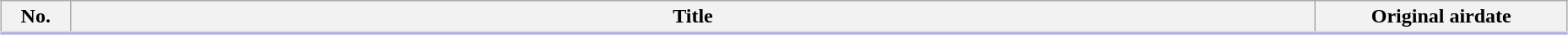<table class="wikitable" style="width:98%; margin:auto; background:#FFF;">
<tr style="border-bottom: 3px solid #CCF;">
<th style="width:3em;">No.</th>
<th>Title</th>
<th style="width:12em;">Original airdate</th>
</tr>
<tr>
</tr>
</table>
